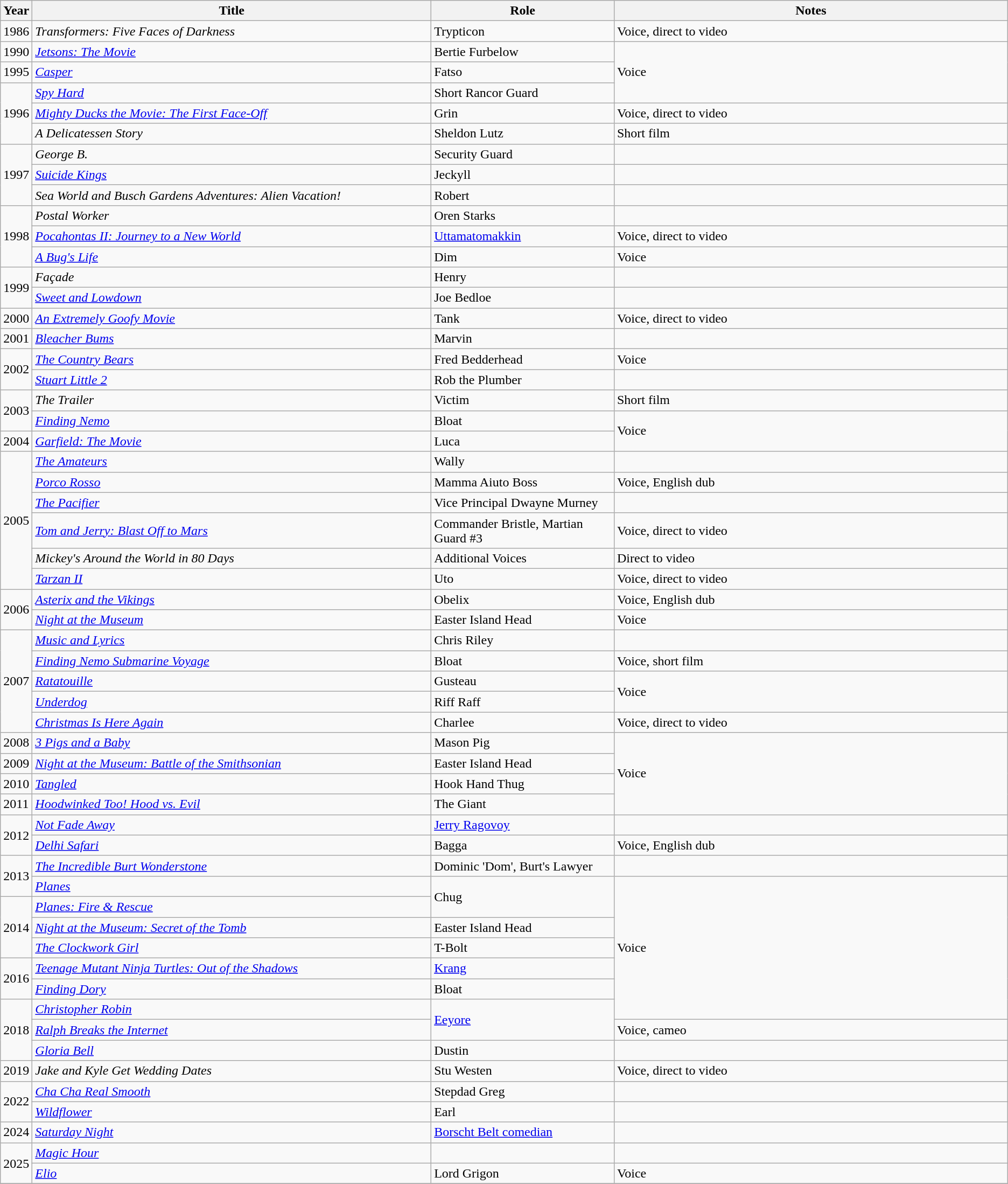<table class="wikitable sortable">
<tr>
<th scope="col" style="width:1em;">Year</th>
<th scope="col" style="width:35em;">Title</th>
<th scope="col" style="width:15em;">Role</th>
<th scope="col" style="width:35em;">Notes</th>
</tr>
<tr>
<td>1986</td>
<td><em>Transformers: Five Faces of Darkness</em></td>
<td>Trypticon</td>
<td>Voice, direct to video</td>
</tr>
<tr>
<td>1990</td>
<td><em><a href='#'>Jetsons: The Movie</a></em></td>
<td>Bertie Furbelow</td>
<td rowspan=3>Voice</td>
</tr>
<tr>
<td>1995</td>
<td><em><a href='#'>Casper</a></em></td>
<td>Fatso</td>
</tr>
<tr>
<td rowspan=3>1996</td>
<td><em><a href='#'>Spy Hard</a></em></td>
<td>Short Rancor Guard</td>
</tr>
<tr>
<td><em><a href='#'>Mighty Ducks the Movie: The First Face-Off</a></em></td>
<td>Grin</td>
<td>Voice, direct to video</td>
</tr>
<tr>
<td><em>A Delicatessen Story</em></td>
<td>Sheldon Lutz</td>
<td>Short film</td>
</tr>
<tr>
<td rowspan=3>1997</td>
<td><em>George B.</em></td>
<td>Security Guard</td>
<td></td>
</tr>
<tr>
<td><em><a href='#'>Suicide Kings</a></em></td>
<td>Jeckyll</td>
<td></td>
</tr>
<tr>
<td><em>Sea World and Busch Gardens Adventures: Alien Vacation!</em></td>
<td>Robert</td>
<td></td>
</tr>
<tr>
<td rowspan=3>1998</td>
<td><em>Postal Worker</em></td>
<td>Oren Starks</td>
<td></td>
</tr>
<tr>
<td><em><a href='#'>Pocahontas II: Journey to a New World</a></em></td>
<td><a href='#'>Uttamatomakkin</a></td>
<td>Voice, direct to video</td>
</tr>
<tr>
<td><em><a href='#'>A Bug's Life</a></em></td>
<td>Dim</td>
<td>Voice</td>
</tr>
<tr>
<td rowspan=2>1999</td>
<td><em>Façade</em></td>
<td>Henry</td>
<td></td>
</tr>
<tr>
<td><em><a href='#'>Sweet and Lowdown</a></em></td>
<td>Joe Bedloe</td>
<td></td>
</tr>
<tr>
<td>2000</td>
<td><em><a href='#'>An Extremely Goofy Movie</a></em></td>
<td>Tank</td>
<td>Voice, direct to video</td>
</tr>
<tr>
<td>2001</td>
<td><em><a href='#'>Bleacher Bums</a></em></td>
<td>Marvin</td>
<td></td>
</tr>
<tr>
<td rowspan=2>2002</td>
<td><em><a href='#'>The Country Bears</a></em></td>
<td>Fred Bedderhead</td>
<td>Voice</td>
</tr>
<tr>
<td><em><a href='#'>Stuart Little 2</a></em></td>
<td>Rob the Plumber</td>
<td></td>
</tr>
<tr>
<td rowspan=2>2003</td>
<td><em>The Trailer</em></td>
<td>Victim</td>
<td>Short film</td>
</tr>
<tr>
<td><em><a href='#'>Finding Nemo</a></em></td>
<td>Bloat</td>
<td rowspan=2>Voice</td>
</tr>
<tr>
<td>2004</td>
<td><em><a href='#'>Garfield: The Movie</a></em></td>
<td>Luca</td>
</tr>
<tr>
<td rowspan=6>2005</td>
<td><em><a href='#'>The Amateurs</a></em></td>
<td>Wally</td>
<td></td>
</tr>
<tr>
<td><em><a href='#'>Porco Rosso</a></em></td>
<td>Mamma Aiuto Boss</td>
<td>Voice, English dub</td>
</tr>
<tr>
<td><em><a href='#'>The Pacifier</a></em></td>
<td>Vice Principal Dwayne Murney</td>
<td></td>
</tr>
<tr>
<td><em><a href='#'>Tom and Jerry: Blast Off to Mars</a></em></td>
<td>Commander Bristle, Martian Guard #3</td>
<td>Voice, direct to video</td>
</tr>
<tr>
<td><em>Mickey's Around the World in 80 Days</em></td>
<td>Additional Voices</td>
<td>Direct to video</td>
</tr>
<tr>
<td><em><a href='#'>Tarzan II</a></em></td>
<td>Uto</td>
<td>Voice, direct to video</td>
</tr>
<tr>
<td rowspan=2>2006</td>
<td><em><a href='#'>Asterix and the Vikings</a></em></td>
<td>Obelix</td>
<td>Voice, English dub</td>
</tr>
<tr>
<td><em><a href='#'>Night at the Museum</a></em></td>
<td>Easter Island Head</td>
<td>Voice</td>
</tr>
<tr>
<td rowspan=5>2007</td>
<td><em><a href='#'>Music and Lyrics</a></em></td>
<td>Chris Riley</td>
<td></td>
</tr>
<tr>
<td><em><a href='#'>Finding Nemo Submarine Voyage</a></em></td>
<td>Bloat</td>
<td>Voice, short film</td>
</tr>
<tr>
<td><em><a href='#'>Ratatouille</a></em></td>
<td>Gusteau</td>
<td rowspan=2>Voice</td>
</tr>
<tr>
<td><em><a href='#'>Underdog</a></em></td>
<td>Riff Raff</td>
</tr>
<tr>
<td><em><a href='#'>Christmas Is Here Again</a></em></td>
<td>Charlee</td>
<td>Voice, direct to video</td>
</tr>
<tr>
<td>2008</td>
<td><em><a href='#'>3 Pigs and a Baby</a></em></td>
<td>Mason Pig</td>
<td rowspan=4>Voice</td>
</tr>
<tr>
<td>2009</td>
<td><em><a href='#'>Night at the Museum: Battle of the Smithsonian</a></em></td>
<td>Easter Island Head</td>
</tr>
<tr>
<td>2010</td>
<td><em><a href='#'>Tangled</a></em></td>
<td>Hook Hand Thug</td>
</tr>
<tr>
<td>2011</td>
<td><em><a href='#'>Hoodwinked Too! Hood vs. Evil</a></em></td>
<td>The Giant</td>
</tr>
<tr>
<td rowspan=2>2012</td>
<td><em><a href='#'>Not Fade Away</a></em></td>
<td><a href='#'>Jerry Ragovoy</a></td>
<td></td>
</tr>
<tr>
<td><em><a href='#'>Delhi Safari</a></em></td>
<td>Bagga</td>
<td>Voice, English dub</td>
</tr>
<tr>
<td rowspan="2">2013</td>
<td><em><a href='#'>The Incredible Burt Wonderstone</a></em></td>
<td>Dominic 'Dom', Burt's Lawyer</td>
<td></td>
</tr>
<tr>
<td><em><a href='#'>Planes</a></em></td>
<td rowspan="2">Chug</td>
<td rowspan="7">Voice</td>
</tr>
<tr>
<td rowspan="3">2014</td>
<td><em><a href='#'>Planes: Fire & Rescue</a></em></td>
</tr>
<tr>
<td><em><a href='#'>Night at the Museum: Secret of the Tomb</a></em></td>
<td>Easter Island Head</td>
</tr>
<tr>
<td><em><a href='#'>The Clockwork Girl</a></em></td>
<td>T-Bolt</td>
</tr>
<tr>
<td rowspan=2>2016</td>
<td><em><a href='#'>Teenage Mutant Ninja Turtles: Out of the Shadows</a></em></td>
<td><a href='#'>Krang</a></td>
</tr>
<tr>
<td><em><a href='#'>Finding Dory</a></em></td>
<td>Bloat</td>
</tr>
<tr>
<td rowspan=3>2018</td>
<td><em><a href='#'>Christopher Robin</a></em></td>
<td rowspan=2><a href='#'>Eeyore</a></td>
</tr>
<tr>
<td><em><a href='#'>Ralph Breaks the Internet</a></em></td>
<td>Voice, cameo</td>
</tr>
<tr>
<td><em><a href='#'>Gloria Bell</a></em></td>
<td>Dustin</td>
<td></td>
</tr>
<tr>
<td>2019</td>
<td><em>Jake and Kyle Get Wedding Dates</em></td>
<td>Stu Westen</td>
<td>Voice, direct to video</td>
</tr>
<tr>
<td rowspan=2>2022</td>
<td><em><a href='#'>Cha Cha Real Smooth</a></em></td>
<td>Stepdad Greg</td>
<td></td>
</tr>
<tr>
<td><em><a href='#'>Wildflower</a></em></td>
<td>Earl</td>
<td></td>
</tr>
<tr>
<td>2024</td>
<td><em><a href='#'>Saturday Night</a></em></td>
<td><a href='#'>Borscht Belt comedian</a></td>
<td></td>
</tr>
<tr>
<td rowspan=2>2025</td>
<td><em><a href='#'>Magic Hour</a></em></td>
<td></td>
<td></td>
</tr>
<tr>
<td><em><a href='#'>Elio</a></em></td>
<td>Lord Grigon</td>
<td>Voice</td>
</tr>
<tr>
</tr>
</table>
